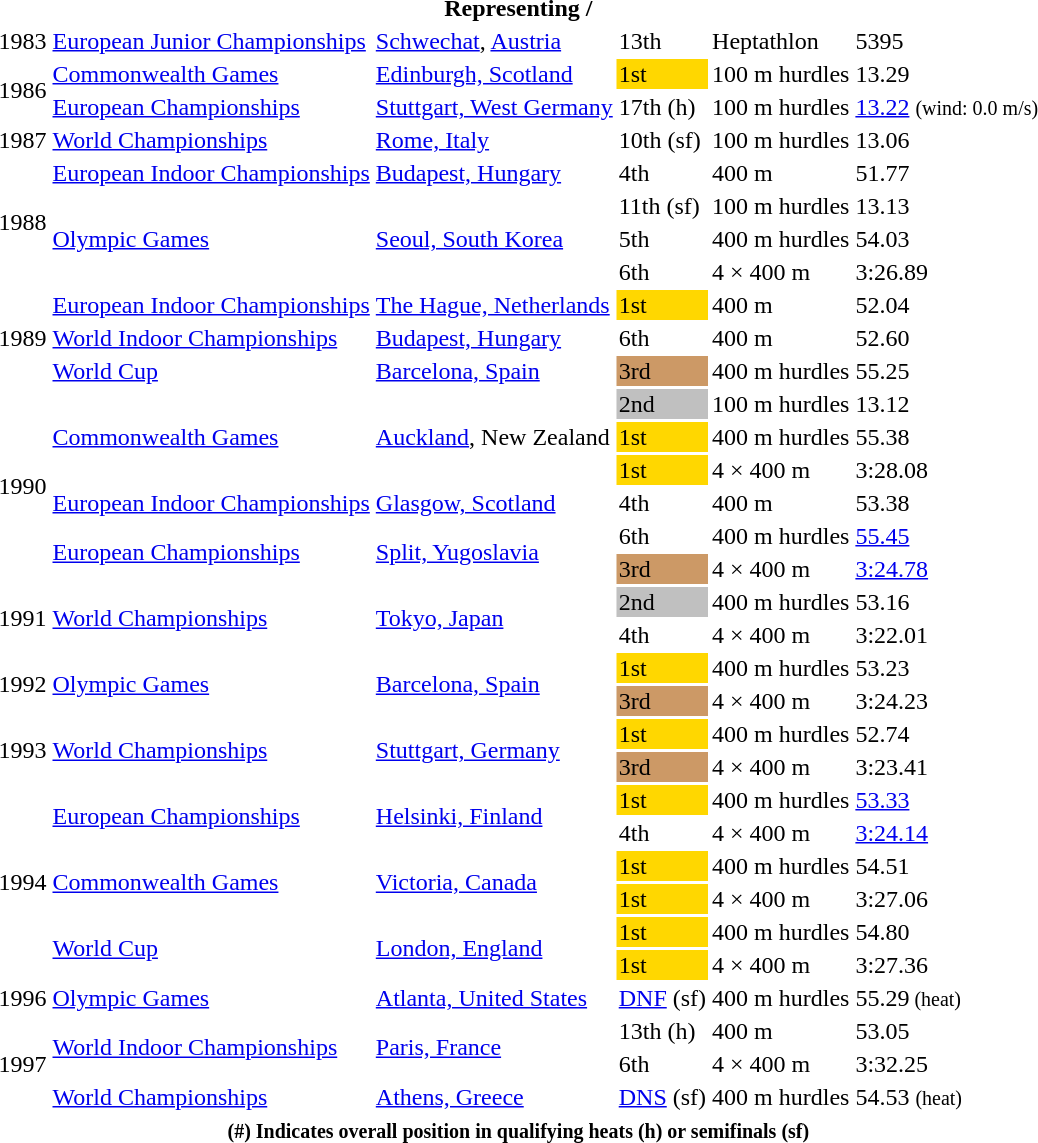<table>
<tr>
<th colspan="6">Representing  / </th>
</tr>
<tr>
<td>1983</td>
<td><a href='#'>European Junior Championships</a></td>
<td><a href='#'>Schwechat</a>, <a href='#'>Austria</a></td>
<td>13th</td>
<td>Heptathlon</td>
<td>5395</td>
</tr>
<tr>
<td rowspan=2>1986</td>
<td><a href='#'>Commonwealth Games</a></td>
<td><a href='#'>Edinburgh, Scotland</a></td>
<td style="background:gold;">1st</td>
<td>100 m hurdles</td>
<td>13.29</td>
</tr>
<tr>
<td><a href='#'>European Championships</a></td>
<td><a href='#'>Stuttgart, West Germany</a></td>
<td>17th (h)</td>
<td>100 m hurdles</td>
<td><a href='#'>13.22</a> <small>(wind: 0.0 m/s)</small></td>
</tr>
<tr>
<td>1987</td>
<td><a href='#'>World Championships</a></td>
<td><a href='#'>Rome, Italy</a></td>
<td>10th (sf)</td>
<td>100 m hurdles</td>
<td>13.06</td>
</tr>
<tr>
<td rowspan=4>1988</td>
<td><a href='#'>European Indoor Championships</a></td>
<td><a href='#'>Budapest, Hungary</a></td>
<td>4th</td>
<td>400 m</td>
<td>51.77</td>
</tr>
<tr>
<td rowspan=3><a href='#'>Olympic Games</a></td>
<td rowspan=3><a href='#'>Seoul, South Korea</a></td>
<td>11th (sf)</td>
<td>100 m hurdles</td>
<td>13.13</td>
</tr>
<tr>
<td>5th</td>
<td>400 m hurdles</td>
<td>54.03</td>
</tr>
<tr>
<td>6th</td>
<td>4 × 400 m</td>
<td>3:26.89</td>
</tr>
<tr>
<td rowspan=3>1989</td>
<td><a href='#'>European Indoor Championships</a></td>
<td><a href='#'>The Hague, Netherlands</a></td>
<td style="background:gold;">1st</td>
<td>400 m</td>
<td>52.04</td>
</tr>
<tr>
<td><a href='#'>World Indoor Championships</a></td>
<td><a href='#'>Budapest, Hungary</a></td>
<td>6th</td>
<td>400 m</td>
<td>52.60</td>
</tr>
<tr>
<td><a href='#'>World Cup</a></td>
<td><a href='#'>Barcelona, Spain</a></td>
<td style="background:#c96;">3rd</td>
<td>400 m hurdles</td>
<td>55.25</td>
</tr>
<tr>
<td rowspan=6>1990</td>
<td rowspan=3><a href='#'>Commonwealth Games</a></td>
<td rowspan=3><a href='#'>Auckland</a>, New Zealand</td>
<td style="background:silver;">2nd</td>
<td>100 m hurdles</td>
<td>13.12</td>
</tr>
<tr>
<td style="background:gold;">1st</td>
<td>400 m hurdles</td>
<td>55.38</td>
</tr>
<tr>
<td style="background:gold;">1st</td>
<td>4 × 400 m</td>
<td>3:28.08</td>
</tr>
<tr>
<td><a href='#'>European Indoor Championships</a></td>
<td><a href='#'>Glasgow, Scotland</a></td>
<td>4th</td>
<td>400 m</td>
<td>53.38</td>
</tr>
<tr>
<td rowspan=2><a href='#'>European Championships</a></td>
<td rowspan=2><a href='#'>Split, Yugoslavia</a></td>
<td>6th</td>
<td>400 m hurdles</td>
<td><a href='#'>55.45</a></td>
</tr>
<tr>
<td style="background:#c96;">3rd</td>
<td>4 × 400 m</td>
<td><a href='#'>3:24.78</a></td>
</tr>
<tr>
<td rowspan=2>1991</td>
<td rowspan=2><a href='#'>World Championships</a></td>
<td rowspan=2><a href='#'>Tokyo, Japan</a></td>
<td style="background:silver;">2nd</td>
<td>400 m hurdles</td>
<td>53.16</td>
</tr>
<tr>
<td>4th</td>
<td>4 × 400 m</td>
<td>3:22.01</td>
</tr>
<tr>
<td rowspan=2>1992</td>
<td rowspan=2><a href='#'>Olympic Games</a></td>
<td rowspan=2><a href='#'>Barcelona, Spain</a></td>
<td style="background:gold;">1st</td>
<td>400 m hurdles</td>
<td>53.23</td>
</tr>
<tr>
<td style="background:#c96;">3rd</td>
<td>4 × 400 m</td>
<td>3:24.23</td>
</tr>
<tr>
<td rowspan=2>1993</td>
<td rowspan=2><a href='#'>World Championships</a></td>
<td rowspan=2><a href='#'>Stuttgart, Germany</a></td>
<td style="background:gold;">1st</td>
<td>400 m hurdles</td>
<td>52.74</td>
</tr>
<tr>
<td style="background:#c96;">3rd</td>
<td>4 × 400 m</td>
<td>3:23.41</td>
</tr>
<tr>
<td rowspan=6>1994</td>
<td rowspan=2><a href='#'>European Championships</a></td>
<td rowspan=2><a href='#'>Helsinki, Finland</a></td>
<td style="background:gold;">1st</td>
<td>400 m hurdles</td>
<td><a href='#'>53.33</a></td>
</tr>
<tr>
<td>4th</td>
<td>4 × 400 m</td>
<td><a href='#'>3:24.14</a></td>
</tr>
<tr>
<td rowspan=2><a href='#'>Commonwealth Games</a></td>
<td rowspan=2><a href='#'>Victoria, Canada</a></td>
<td style="background:gold;">1st</td>
<td>400 m hurdles</td>
<td>54.51</td>
</tr>
<tr>
<td style="background:gold;">1st</td>
<td>4 × 400 m</td>
<td>3:27.06</td>
</tr>
<tr>
<td rowspan=2><a href='#'>World Cup</a></td>
<td rowspan=2><a href='#'>London, England</a></td>
<td style="background:gold;">1st</td>
<td>400 m hurdles</td>
<td>54.80</td>
</tr>
<tr>
<td style="background:gold;">1st</td>
<td>4 × 400 m</td>
<td>3:27.36</td>
</tr>
<tr>
<td>1996</td>
<td><a href='#'>Olympic Games</a></td>
<td><a href='#'>Atlanta, United States</a></td>
<td><a href='#'>DNF</a> (sf)</td>
<td>400 m hurdles</td>
<td>55.29<small> (heat)</small></td>
</tr>
<tr>
<td rowspan=3>1997</td>
<td rowspan=2><a href='#'>World Indoor Championships</a></td>
<td rowspan=2><a href='#'>Paris, France</a></td>
<td>13th (h)</td>
<td>400 m</td>
<td>53.05</td>
</tr>
<tr>
<td>6th</td>
<td>4 × 400 m</td>
<td>3:32.25</td>
</tr>
<tr>
<td><a href='#'>World Championships</a></td>
<td><a href='#'>Athens, Greece</a></td>
<td><a href='#'>DNS</a> (sf)</td>
<td>400 m hurdles</td>
<td>54.53 <small>(heat)</small></td>
</tr>
<tr>
<th colspan=6><small><strong> (#) Indicates overall position in qualifying heats (h) or semifinals (sf)</strong></small></th>
</tr>
</table>
